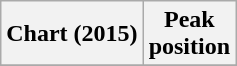<table class="wikitable sortable">
<tr>
<th>Chart (2015)</th>
<th>Peak<br>position</th>
</tr>
<tr>
</tr>
</table>
